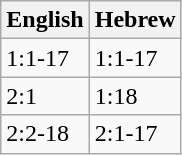<table class=wikitable>
<tr>
<th>English</th>
<th>Hebrew</th>
</tr>
<tr>
<td>1:1-17</td>
<td>1:1-17</td>
</tr>
<tr>
<td>2:1</td>
<td>1:18</td>
</tr>
<tr>
<td>2:2-18</td>
<td>2:1-17</td>
</tr>
</table>
